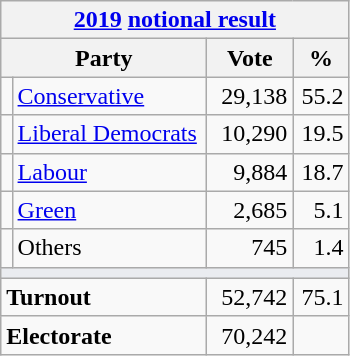<table class="wikitable">
<tr>
<th colspan="4"><a href='#'>2019</a> <a href='#'>notional result</a></th>
</tr>
<tr>
<th bgcolor="#DDDDFF" width="130px" colspan="2">Party</th>
<th bgcolor="#DDDDFF" width="50px">Vote</th>
<th bgcolor="#DDDDFF" width="30px">%</th>
</tr>
<tr>
<td></td>
<td><a href='#'>Conservative</a></td>
<td align=right>29,138</td>
<td align=right>55.2</td>
</tr>
<tr>
<td></td>
<td><a href='#'>Liberal Democrats</a></td>
<td align=right>10,290</td>
<td align=right>19.5</td>
</tr>
<tr>
<td></td>
<td><a href='#'>Labour</a></td>
<td align=right>9,884</td>
<td align=right>18.7</td>
</tr>
<tr>
<td></td>
<td><a href='#'>Green</a></td>
<td align=right>2,685</td>
<td align=right>5.1</td>
</tr>
<tr>
<td></td>
<td>Others</td>
<td align=right>745</td>
<td align=right>1.4</td>
</tr>
<tr>
<td colspan="4" bgcolor="#EAECF0"></td>
</tr>
<tr>
<td colspan="2"><strong>Turnout</strong></td>
<td align=right>52,742</td>
<td align=right>75.1</td>
</tr>
<tr>
<td colspan="2"><strong>Electorate</strong></td>
<td align=right>70,242</td>
</tr>
</table>
